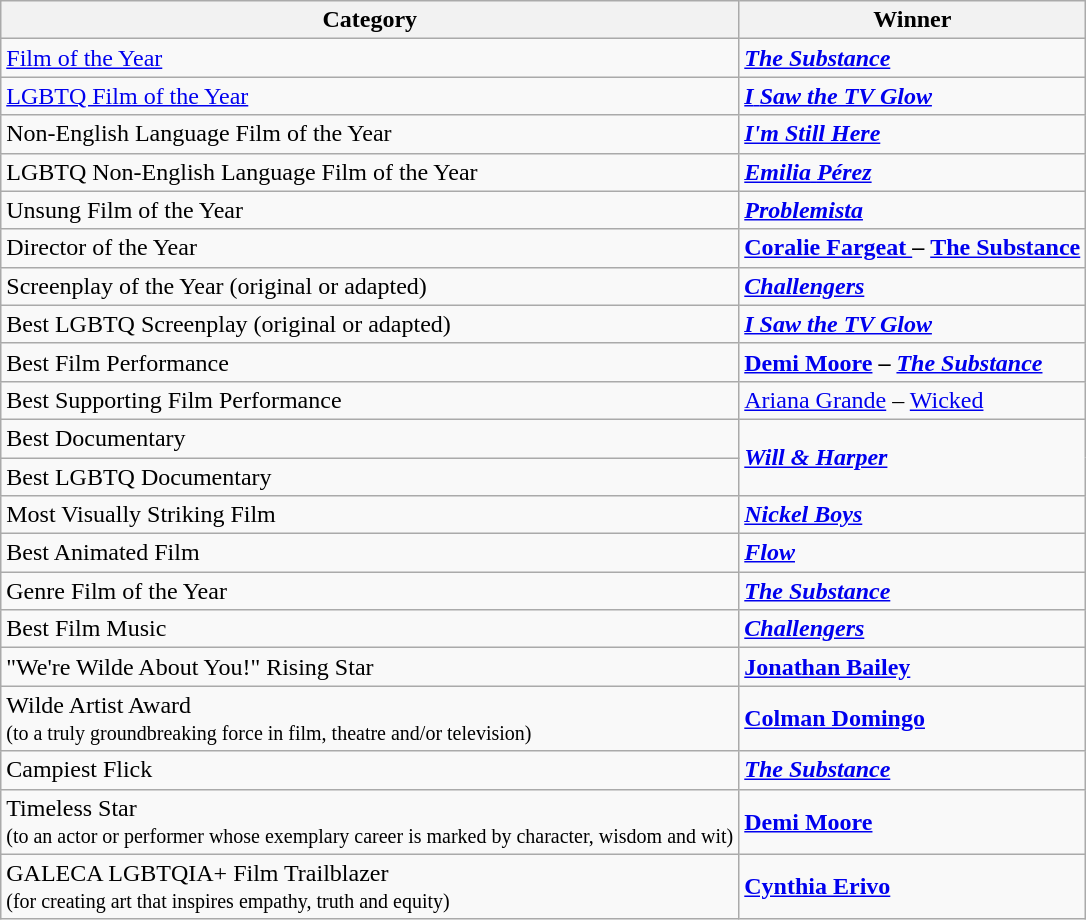<table class="wikitable">
<tr>
<th>Category</th>
<th>Winner</th>
</tr>
<tr>
<td><a href='#'>Film of the Year</a></td>
<td><strong><em><a href='#'>The Substance</a></em></strong></td>
</tr>
<tr>
<td><a href='#'>LGBTQ Film of the Year</a></td>
<td><a href='#'><strong><em>I</em></strong> <strong><em>Saw the TV Glow</em></strong></a></td>
</tr>
<tr>
<td>Non-English Language Film of the Year</td>
<td><a href='#'><strong><em>I'm Still Here</em></strong></a></td>
</tr>
<tr>
<td>LGBTQ Non-English Language Film of the Year</td>
<td><a href='#'><strong><em>Emilia</em></strong> <strong><em>Pérez</em></strong></a></td>
</tr>
<tr>
<td>Unsung Film of the Year</td>
<td><strong><em><a href='#'>Problemista</a></em></strong></td>
</tr>
<tr>
<td>Director of the Year</td>
<td><a href='#'><strong>Coralie Fargeat </strong></a><strong>–</strong> <strong><a href='#'>The Substance</a></strong></td>
</tr>
<tr>
<td>Screenplay of the Year (original or adapted)</td>
<td><strong><em><a href='#'>Challengers</a></em></strong></td>
</tr>
<tr>
<td>Best LGBTQ Screenplay (original or adapted)</td>
<td><strong><em><a href='#'>I Saw the TV Glow</a></em></strong></td>
</tr>
<tr>
<td>Best Film Performance</td>
<td><strong><a href='#'>Demi Moore</a> – <em><a href='#'>The Substance</a><strong><em></td>
</tr>
<tr>
<td>Best Supporting Film Performance</td>
<td></strong><a href='#'>Ariana Grande</a> – </em><a href='#'>Wicked</a></em></strong></td>
</tr>
<tr>
<td>Best Documentary</td>
<td rowspan="2"><strong><em><a href='#'>Will & Harper</a></em></strong></td>
</tr>
<tr>
<td>Best LGBTQ Documentary</td>
</tr>
<tr>
<td>Most Visually Striking Film</td>
<td><strong><em><a href='#'>Nickel Boys</a></em></strong></td>
</tr>
<tr>
<td>Best Animated Film</td>
<td><strong><em><a href='#'>Flow</a></em></strong></td>
</tr>
<tr>
<td>Genre Film of the Year</td>
<td><strong><em><a href='#'>The Substance</a></em></strong></td>
</tr>
<tr>
<td>Best Film Music</td>
<td><strong><em><a href='#'>Challengers</a></em></strong></td>
</tr>
<tr>
<td>"We're Wilde About You!" Rising Star</td>
<td><strong><a href='#'>Jonathan Bailey</a></strong></td>
</tr>
<tr>
<td>Wilde Artist Award<br><small>(to a truly groundbreaking force in film, theatre and/or television)</small></td>
<td><strong><a href='#'>Colman Domingo</a></strong></td>
</tr>
<tr>
<td>Campiest Flick</td>
<td><strong><em><a href='#'>The Substance</a></em></strong></td>
</tr>
<tr>
<td>Timeless Star<br><small>(to an actor or performer whose exemplary career is marked by character, wisdom and wit)</small></td>
<td><strong><a href='#'>Demi Moore</a></strong></td>
</tr>
<tr>
<td>GALECA LGBTQIA+ Film Trailblazer<br><small>(for creating art that inspires empathy, truth and equity)</small></td>
<td><strong><a href='#'>Cynthia Erivo</a></strong></td>
</tr>
</table>
